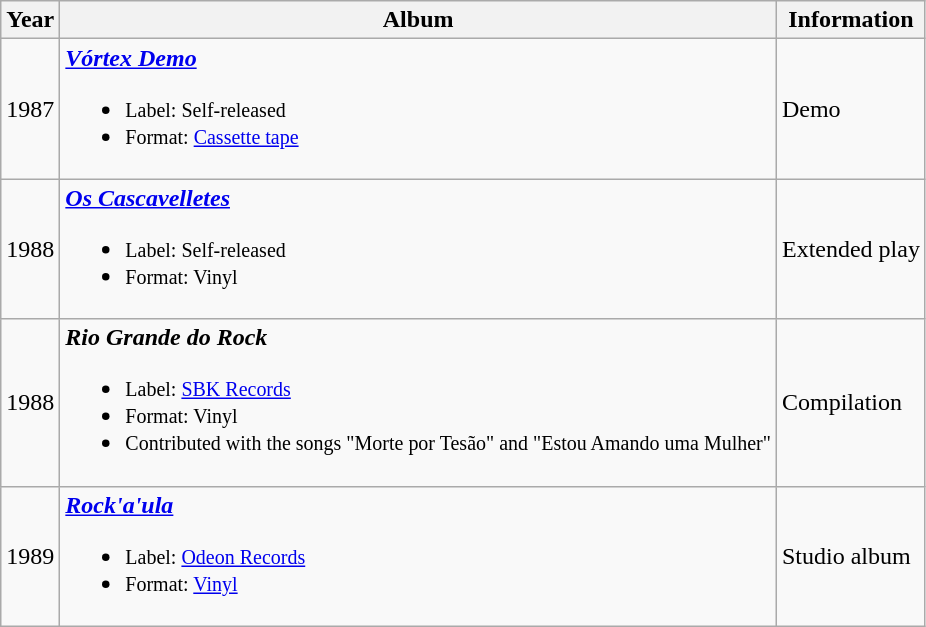<table class="wikitable">
<tr>
<th>Year</th>
<th>Album</th>
<th>Information</th>
</tr>
<tr>
<td>1987</td>
<td><strong><em><a href='#'>Vórtex Demo</a></em></strong><br><ul><li><small>Label: Self-released</small></li><li><small>Format: <a href='#'>Cassette tape</a></small></li></ul></td>
<td>Demo</td>
</tr>
<tr>
<td>1988</td>
<td><strong><em><a href='#'>Os Cascavelletes</a></em></strong><br><ul><li><small>Label: Self-released</small></li><li><small>Format: Vinyl</small></li></ul></td>
<td>Extended play</td>
</tr>
<tr>
<td>1988</td>
<td><strong><em>Rio Grande do Rock</em></strong><br><ul><li><small>Label: <a href='#'>SBK Records</a></small></li><li><small>Format: Vinyl</small></li><li><small>Contributed with the songs "Morte por Tesão" and "Estou Amando uma Mulher"</small></li></ul></td>
<td>Compilation</td>
</tr>
<tr>
<td>1989</td>
<td><strong><em><a href='#'>Rock'a'ula</a></em></strong><br><ul><li><small>Label: <a href='#'>Odeon Records</a></small></li><li><small>Format: <a href='#'>Vinyl</a></small></li></ul></td>
<td>Studio album</td>
</tr>
</table>
